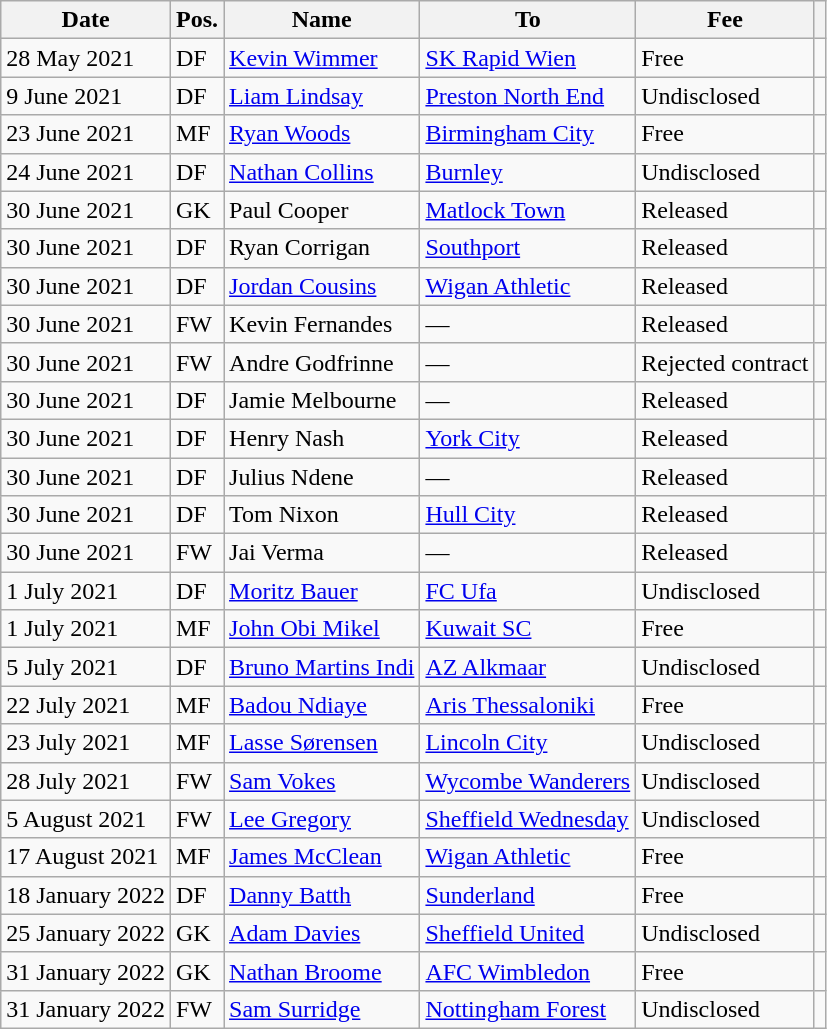<table class="wikitable">
<tr>
<th>Date</th>
<th>Pos.</th>
<th>Name</th>
<th>To</th>
<th>Fee</th>
<th></th>
</tr>
<tr>
<td>28 May 2021</td>
<td>DF</td>
<td> <a href='#'>Kevin Wimmer</a></td>
<td> <a href='#'>SK Rapid Wien</a></td>
<td>Free</td>
<td></td>
</tr>
<tr>
<td>9 June 2021</td>
<td>DF</td>
<td> <a href='#'>Liam Lindsay</a></td>
<td> <a href='#'>Preston North End</a></td>
<td>Undisclosed</td>
<td></td>
</tr>
<tr>
<td>23 June 2021</td>
<td>MF</td>
<td> <a href='#'>Ryan Woods</a></td>
<td> <a href='#'>Birmingham City</a></td>
<td>Free</td>
<td></td>
</tr>
<tr>
<td>24 June 2021</td>
<td>DF</td>
<td> <a href='#'>Nathan Collins</a></td>
<td> <a href='#'>Burnley</a></td>
<td>Undisclosed</td>
<td></td>
</tr>
<tr>
<td>30 June 2021</td>
<td>GK</td>
<td> Paul Cooper</td>
<td> <a href='#'>Matlock Town</a></td>
<td>Released</td>
<td></td>
</tr>
<tr>
<td>30 June 2021</td>
<td>DF</td>
<td> Ryan Corrigan</td>
<td> <a href='#'>Southport</a></td>
<td>Released</td>
<td></td>
</tr>
<tr>
<td>30 June 2021</td>
<td>DF</td>
<td> <a href='#'>Jordan Cousins</a></td>
<td> <a href='#'>Wigan Athletic</a></td>
<td>Released</td>
<td></td>
</tr>
<tr>
<td>30 June 2021</td>
<td>FW</td>
<td> Kevin Fernandes</td>
<td>—</td>
<td>Released</td>
<td></td>
</tr>
<tr>
<td>30 June 2021</td>
<td>FW</td>
<td> Andre Godfrinne</td>
<td>—</td>
<td>Rejected contract</td>
<td></td>
</tr>
<tr>
<td>30 June 2021</td>
<td>DF</td>
<td> Jamie Melbourne</td>
<td>—</td>
<td>Released</td>
<td></td>
</tr>
<tr>
<td>30 June 2021</td>
<td>DF</td>
<td> Henry Nash</td>
<td> <a href='#'>York City</a></td>
<td>Released</td>
<td></td>
</tr>
<tr>
<td>30 June 2021</td>
<td>DF</td>
<td> Julius Ndene</td>
<td>—</td>
<td>Released</td>
<td></td>
</tr>
<tr>
<td>30 June 2021</td>
<td>DF</td>
<td> Tom Nixon</td>
<td> <a href='#'>Hull City</a></td>
<td>Released</td>
<td></td>
</tr>
<tr>
<td>30 June 2021</td>
<td>FW</td>
<td> Jai Verma</td>
<td>—</td>
<td>Released</td>
<td></td>
</tr>
<tr>
<td>1 July 2021</td>
<td>DF</td>
<td> <a href='#'>Moritz Bauer</a></td>
<td> <a href='#'>FC Ufa</a></td>
<td>Undisclosed</td>
<td></td>
</tr>
<tr>
<td>1 July 2021</td>
<td>MF</td>
<td> <a href='#'>John Obi Mikel</a></td>
<td> <a href='#'>Kuwait SC</a></td>
<td>Free</td>
<td></td>
</tr>
<tr>
<td>5 July 2021</td>
<td>DF</td>
<td> <a href='#'>Bruno Martins Indi</a></td>
<td> <a href='#'>AZ Alkmaar</a></td>
<td>Undisclosed</td>
<td></td>
</tr>
<tr>
<td>22 July 2021</td>
<td>MF</td>
<td> <a href='#'>Badou Ndiaye</a></td>
<td> <a href='#'>Aris Thessaloniki</a></td>
<td>Free</td>
<td></td>
</tr>
<tr>
<td>23 July 2021</td>
<td>MF</td>
<td> <a href='#'>Lasse Sørensen</a></td>
<td> <a href='#'>Lincoln City</a></td>
<td>Undisclosed</td>
<td></td>
</tr>
<tr>
<td>28 July 2021</td>
<td>FW</td>
<td> <a href='#'>Sam Vokes</a></td>
<td> <a href='#'>Wycombe Wanderers</a></td>
<td>Undisclosed</td>
<td></td>
</tr>
<tr>
<td>5 August 2021</td>
<td>FW</td>
<td> <a href='#'>Lee Gregory</a></td>
<td> <a href='#'>Sheffield Wednesday</a></td>
<td>Undisclosed</td>
<td></td>
</tr>
<tr>
<td>17 August 2021</td>
<td>MF</td>
<td> <a href='#'>James McClean</a></td>
<td> <a href='#'>Wigan Athletic</a></td>
<td>Free</td>
<td></td>
</tr>
<tr>
<td>18 January 2022</td>
<td>DF</td>
<td> <a href='#'>Danny Batth</a></td>
<td> <a href='#'>Sunderland</a></td>
<td>Free</td>
<td></td>
</tr>
<tr>
<td>25 January 2022</td>
<td>GK</td>
<td> <a href='#'>Adam Davies</a></td>
<td> <a href='#'>Sheffield United</a></td>
<td>Undisclosed</td>
<td></td>
</tr>
<tr>
<td>31 January 2022</td>
<td>GK</td>
<td> <a href='#'>Nathan Broome</a></td>
<td> <a href='#'>AFC Wimbledon</a></td>
<td>Free</td>
<td></td>
</tr>
<tr>
<td>31 January 2022</td>
<td>FW</td>
<td> <a href='#'>Sam Surridge</a></td>
<td> <a href='#'>Nottingham Forest</a></td>
<td>Undisclosed</td>
<td></td>
</tr>
</table>
